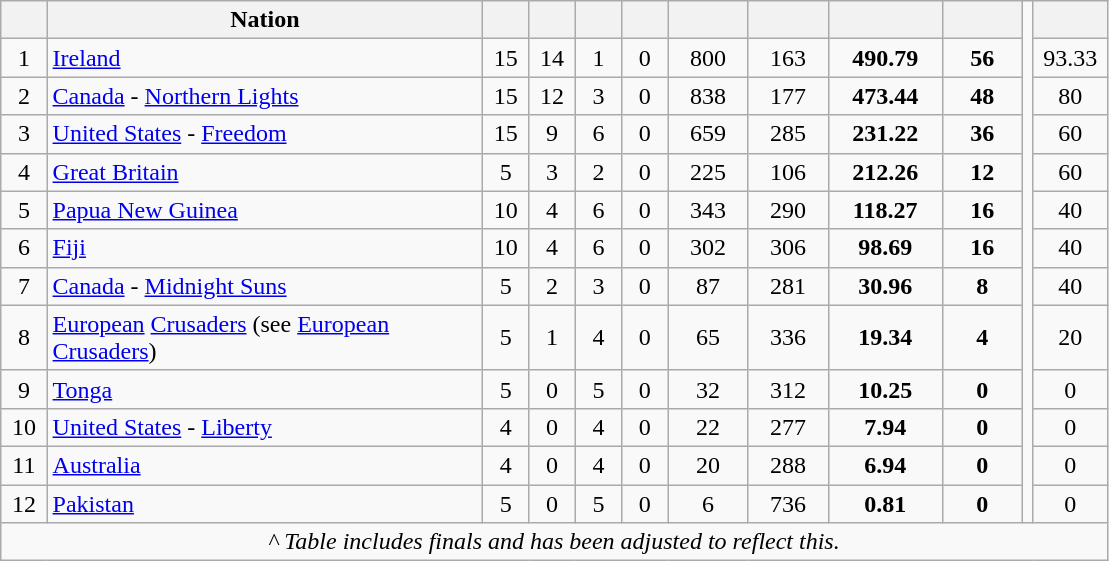<table class="wikitable" style="text-align: center;">
<tr>
<th width=20></th>
<th width=250>Nation</th>
<th width=20></th>
<th width=20></th>
<th width=20></th>
<th width=20></th>
<th width=40></th>
<th width=40></th>
<th width=60></th>
<th width=40></th>
<td width=1% rowspan=13></td>
<th width=20></th>
</tr>
<tr>
<td>1</td>
<td align="left"> <a href='#'>Ireland</a></td>
<td>15</td>
<td>14</td>
<td>1</td>
<td>0</td>
<td>800</td>
<td>163</td>
<td><strong>490.79</strong></td>
<td><strong>56</strong></td>
<td>93.33</td>
</tr>
<tr>
<td>2</td>
<td align="left"> <a href='#'>Canada</a> - <a href='#'>Northern Lights</a></td>
<td>15</td>
<td>12</td>
<td>3</td>
<td>0</td>
<td>838</td>
<td>177</td>
<td><strong>473.44</strong></td>
<td><strong>48</strong></td>
<td>80</td>
</tr>
<tr>
<td>3</td>
<td align="left"> <a href='#'>United States</a> - <a href='#'>Freedom</a></td>
<td>15</td>
<td>9</td>
<td>6</td>
<td>0</td>
<td>659</td>
<td>285</td>
<td><strong>231.22</strong></td>
<td><strong>36</strong></td>
<td>60</td>
</tr>
<tr>
<td>4</td>
<td align="left"> <a href='#'>Great Britain</a></td>
<td>5</td>
<td>3</td>
<td>2</td>
<td>0</td>
<td>225</td>
<td>106</td>
<td><strong>212.26</strong></td>
<td><strong>12</strong></td>
<td>60</td>
</tr>
<tr>
<td>5</td>
<td align="left"> <a href='#'>Papua New Guinea</a></td>
<td>10</td>
<td>4</td>
<td>6</td>
<td>0</td>
<td>343</td>
<td>290</td>
<td><strong>118.27</strong></td>
<td><strong>16</strong></td>
<td>40</td>
</tr>
<tr>
<td>6</td>
<td align="left"> <a href='#'>Fiji</a></td>
<td>10</td>
<td>4</td>
<td>6</td>
<td>0</td>
<td>302</td>
<td>306</td>
<td><strong>98.69</strong></td>
<td><strong>16</strong></td>
<td>40</td>
</tr>
<tr>
<td>7</td>
<td align="left"> <a href='#'>Canada</a> - <a href='#'>Midnight Suns</a></td>
<td>5</td>
<td>2</td>
<td>3</td>
<td>0</td>
<td>87</td>
<td>281</td>
<td><strong>30.96</strong></td>
<td><strong>8</strong></td>
<td>40</td>
</tr>
<tr>
<td>8</td>
<td align="left"> <a href='#'>European</a> <a href='#'>Crusaders</a> (see <a href='#'>European Crusaders</a>)</td>
<td>5</td>
<td>1</td>
<td>4</td>
<td>0</td>
<td>65</td>
<td>336</td>
<td><strong>19.34</strong></td>
<td><strong>4</strong></td>
<td>20</td>
</tr>
<tr>
<td>9</td>
<td align="left"> <a href='#'>Tonga</a></td>
<td>5</td>
<td>0</td>
<td>5</td>
<td>0</td>
<td>32</td>
<td>312</td>
<td><strong>10.25</strong></td>
<td><strong>0</strong></td>
<td>0</td>
</tr>
<tr>
<td>10</td>
<td align="left"> <a href='#'>United States</a> - <a href='#'>Liberty</a></td>
<td>4</td>
<td>0</td>
<td>4</td>
<td>0</td>
<td>22</td>
<td>277</td>
<td><strong>7.94</strong></td>
<td><strong>0</strong></td>
<td>0</td>
</tr>
<tr>
<td>11</td>
<td align="left"> <a href='#'>Australia</a></td>
<td>4</td>
<td>0</td>
<td>4</td>
<td>0</td>
<td>20</td>
<td>288</td>
<td><strong>6.94</strong></td>
<td><strong>0</strong></td>
<td>0</td>
</tr>
<tr>
<td>12</td>
<td align="left"> <a href='#'>Pakistan</a></td>
<td>5</td>
<td>0</td>
<td>5</td>
<td>0</td>
<td>6</td>
<td>736</td>
<td><strong>0.81</strong></td>
<td><strong>0</strong></td>
<td>0</td>
</tr>
<tr>
<td colspan="14" align="center"><em>^ Table includes finals and has been adjusted to reflect this.</em></td>
</tr>
</table>
